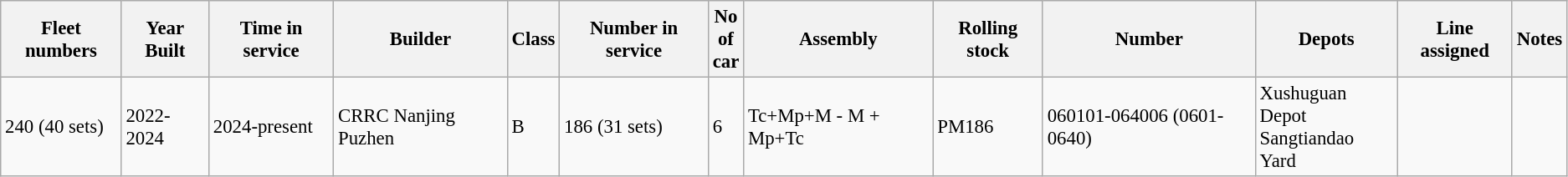<table class="wikitable sortable" style="font-size: 95%;" |>
<tr>
<th>Fleet numbers</th>
<th>Year Built</th>
<th>Time in service</th>
<th>Builder</th>
<th>Class</th>
<th>Number in service</th>
<th>No <br>of<br> car</th>
<th>Assembly</th>
<th>Rolling stock</th>
<th>Number</th>
<th>Depots</th>
<th>Line assigned</th>
<th>Notes</th>
</tr>
<tr bo,>
<td>240 (40 sets)</td>
<td>2022-2024</td>
<td>2024-present</td>
<td>CRRC Nanjing Puzhen</td>
<td>B</td>
<td>186 (31 sets)</td>
<td>6</td>
<td>Tc+Mp+M - M + Mp+Tc</td>
<td>PM186</td>
<td>060101-064006 (0601-0640)</td>
<td>Xushuguan Depot<br>Sangtiandao Yard</td>
<td></td>
<td></td>
</tr>
</table>
